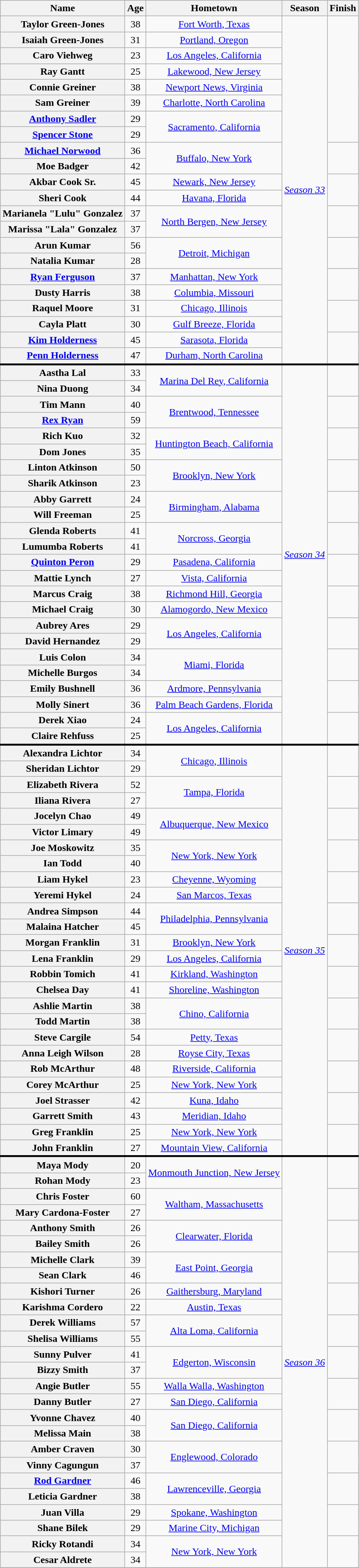<table class="wikitable sortable" style="text-align:center;">
<tr>
<th scope="col">Name</th>
<th scope="col">Age</th>
<th scope="col" class=unsortable>Hometown</th>
<th scope="col" class=unsortable>Season</th>
<th scope="col">Finish</th>
</tr>
<tr>
<th scope="row">Taylor Green-Jones</th>
<td>38</td>
<td><a href='#'>Fort Worth, Texas</a></td>
<td rowspan="22"><a href='#'><em>Season 33</em></a></td>
<td rowspan="8"></td>
</tr>
<tr>
<th scope="row">Isaiah Green-Jones</th>
<td>31</td>
<td><a href='#'>Portland, Oregon</a></td>
</tr>
<tr>
<th scope="row">Caro Viehweg</th>
<td>23</td>
<td><a href='#'>Los Angeles, California</a></td>
</tr>
<tr>
<th scope="row">Ray Gantt</th>
<td>25</td>
<td><a href='#'>Lakewood, New Jersey</a></td>
</tr>
<tr>
<th scope="row">Connie Greiner</th>
<td>38</td>
<td><a href='#'>Newport News, Virginia</a></td>
</tr>
<tr>
<th scope="row">Sam Greiner</th>
<td>39</td>
<td><a href='#'>Charlotte, North Carolina</a></td>
</tr>
<tr>
<th scope="row"><a href='#'>Anthony Sadler</a></th>
<td>29</td>
<td rowspan="2"><a href='#'>Sacramento, California</a></td>
</tr>
<tr>
<th scope="row"><a href='#'>Spencer Stone</a></th>
<td>29</td>
</tr>
<tr>
<th scope="row"><a href='#'>Michael Norwood</a></th>
<td>36</td>
<td rowspan="2"><a href='#'>Buffalo, New York</a></td>
<td rowspan="2"></td>
</tr>
<tr>
<th scope="row">Moe Badger</th>
<td>42</td>
</tr>
<tr>
<th scope="row">Akbar Cook Sr.</th>
<td>45</td>
<td><a href='#'>Newark, New Jersey</a></td>
<td rowspan="2"></td>
</tr>
<tr>
<th scope="row">Sheri Cook</th>
<td>44</td>
<td><a href='#'>Havana, Florida</a></td>
</tr>
<tr>
<th scope="row">Marianela "Lulu" Gonzalez</th>
<td>37</td>
<td rowspan="2"><a href='#'>North Bergen, New Jersey</a></td>
<td rowspan="2"></td>
</tr>
<tr>
<th scope="row">Marissa "Lala" Gonzalez</th>
<td>37</td>
</tr>
<tr>
<th scope="row">Arun Kumar</th>
<td>56</td>
<td rowspan="2"><a href='#'>Detroit, Michigan</a></td>
<td rowspan="2"></td>
</tr>
<tr>
<th scope="row">Natalia Kumar</th>
<td>28</td>
</tr>
<tr>
<th scope="row"><a href='#'>Ryan Ferguson</a></th>
<td>37</td>
<td><a href='#'>Manhattan, New York</a></td>
<td rowspan="2"></td>
</tr>
<tr>
<th scope="row">Dusty Harris</th>
<td>38</td>
<td><a href='#'>Columbia, Missouri</a></td>
</tr>
<tr>
<th scope="row">Raquel Moore</th>
<td>31</td>
<td><a href='#'>Chicago, Illinois</a></td>
<td rowspan="2"></td>
</tr>
<tr>
<th scope="row">Cayla Platt</th>
<td>30</td>
<td><a href='#'>Gulf Breeze, Florida</a></td>
</tr>
<tr>
<th scope="row"><a href='#'>Kim Holderness</a></th>
<td>45</td>
<td><a href='#'>Sarasota, Florida</a></td>
<td rowspan="2"></td>
</tr>
<tr>
<th scope="row"><a href='#'>Penn Holderness</a></th>
<td>47</td>
<td><a href='#'>Durham, North Carolina</a></td>
</tr>
<tr style="border-top:3px solid">
<th scope="row">Aastha Lal</th>
<td>33</td>
<td rowspan="2"><a href='#'>Marina Del Rey, California</a></td>
<td rowspan="24"><a href='#'><em>Season 34</em></a></td>
<td rowspan="2"></td>
</tr>
<tr>
<th scope="row">Nina Duong</th>
<td>34</td>
</tr>
<tr>
<th scope="row">Tim Mann</th>
<td>40</td>
<td rowspan="2"><a href='#'>Brentwood, Tennessee</a></td>
<td rowspan="2"></td>
</tr>
<tr>
<th scope="row"><a href='#'>Rex Ryan</a></th>
<td>59</td>
</tr>
<tr>
<th scope="row">Rich Kuo</th>
<td>32</td>
<td rowspan="2"><a href='#'>Huntington Beach, California</a></td>
<td rowspan="2"></td>
</tr>
<tr>
<th scope="row">Dom Jones</th>
<td>35</td>
</tr>
<tr>
<th scope="row">Linton Atkinson</th>
<td>50</td>
<td rowspan="2"><a href='#'>Brooklyn, New York</a></td>
<td rowspan="2"></td>
</tr>
<tr>
<th scope="row">Sharik Atkinson</th>
<td>23</td>
</tr>
<tr>
<th scope="row">Abby Garrett</th>
<td>24</td>
<td rowspan="2"><a href='#'>Birmingham, Alabama</a></td>
<td rowspan="2"></td>
</tr>
<tr>
<th scope="row">Will Freeman</th>
<td>25</td>
</tr>
<tr>
<th scope="row">Glenda Roberts</th>
<td>41</td>
<td rowspan="2"><a href='#'>Norcross, Georgia</a></td>
<td rowspan="2"></td>
</tr>
<tr>
<th scope="row">Lumumba Roberts</th>
<td>41</td>
</tr>
<tr>
<th scope="row"><a href='#'>Quinton Peron</a></th>
<td>29</td>
<td><a href='#'>Pasadena, California</a></td>
<td rowspan="2"></td>
</tr>
<tr>
<th scope="row">Mattie Lynch</th>
<td>27</td>
<td><a href='#'>Vista, California</a></td>
</tr>
<tr>
<th scope="row">Marcus Craig</th>
<td>38</td>
<td><a href='#'>Richmond Hill, Georgia</a></td>
<td rowspan="2"></td>
</tr>
<tr>
<th scope="row">Michael Craig</th>
<td>30</td>
<td><a href='#'>Alamogordo, New Mexico</a></td>
</tr>
<tr>
<th scope="row">Aubrey Ares</th>
<td>29</td>
<td rowspan="2"><a href='#'>Los Angeles, California</a></td>
<td rowspan="2"></td>
</tr>
<tr>
<th scope="row">David Hernandez</th>
<td>29</td>
</tr>
<tr>
<th scope="row">Luis Colon</th>
<td>34</td>
<td rowspan="2"><a href='#'>Miami, Florida</a></td>
<td rowspan="2"></td>
</tr>
<tr>
<th scope="row">Michelle Burgos</th>
<td>34</td>
</tr>
<tr>
<th scope="row">Emily Bushnell</th>
<td>36</td>
<td><a href='#'>Ardmore, Pennsylvania</a></td>
<td rowspan="2"></td>
</tr>
<tr>
<th scope="row">Molly Sinert</th>
<td>36</td>
<td><a href='#'>Palm Beach Gardens, Florida</a></td>
</tr>
<tr>
<th scope="row">Derek Xiao</th>
<td>24</td>
<td rowspan="2"><a href='#'>Los Angeles, California</a></td>
<td rowspan="2"></td>
</tr>
<tr>
<th scope="row">Claire Rehfuss</th>
<td>25</td>
</tr>
<tr style="border-top:3px solid">
<th scope="row">Alexandra Lichtor</th>
<td>34</td>
<td rowspan="2"><a href='#'>Chicago, Illinois</a></td>
<td rowspan="26"><a href='#'><em>Season 35</em></a></td>
<td rowspan="2"></td>
</tr>
<tr>
<th scope="row">Sheridan Lichtor</th>
<td>29</td>
</tr>
<tr>
<th scope="row">Elizabeth Rivera</th>
<td>52</td>
<td rowspan="2"><a href='#'>Tampa, Florida</a></td>
<td rowspan="2"></td>
</tr>
<tr>
<th scope="row">Iliana Rivera</th>
<td>27</td>
</tr>
<tr>
<th scope="row">Jocelyn Chao</th>
<td>49</td>
<td rowspan="2"><a href='#'>Albuquerque, New Mexico</a></td>
<td rowspan="2"></td>
</tr>
<tr>
<th scope="row">Victor Limary</th>
<td>49</td>
</tr>
<tr>
<th scope="row">Joe Moskowitz</th>
<td>35</td>
<td rowspan="2"><a href='#'>New York, New York</a></td>
<td rowspan="2"></td>
</tr>
<tr>
<th scope="row">Ian Todd</th>
<td>40</td>
</tr>
<tr>
<th scope="row">Liam Hykel</th>
<td>23</td>
<td><a href='#'>Cheyenne, Wyoming</a></td>
<td rowspan="2"></td>
</tr>
<tr>
<th scope="row">Yeremi Hykel</th>
<td>24</td>
<td><a href='#'>San Marcos, Texas</a></td>
</tr>
<tr>
<th scope="row">Andrea Simpson</th>
<td>44</td>
<td rowspan="2"><a href='#'>Philadelphia, Pennsylvania</a></td>
<td rowspan="2"></td>
</tr>
<tr>
<th scope="row">Malaina Hatcher</th>
<td>45</td>
</tr>
<tr>
<th scope="row">Morgan Franklin</th>
<td>31</td>
<td><a href='#'>Brooklyn, New York</a></td>
<td rowspan="2"></td>
</tr>
<tr>
<th scope="row">Lena Franklin</th>
<td>29</td>
<td><a href='#'>Los Angeles, California</a></td>
</tr>
<tr>
<th scope="row">Robbin Tomich</th>
<td>41</td>
<td><a href='#'>Kirkland, Washington</a></td>
<td rowspan="2"></td>
</tr>
<tr>
<th scope="row">Chelsea Day</th>
<td>41</td>
<td><a href='#'>Shoreline, Washington</a></td>
</tr>
<tr>
<th scope="row">Ashlie Martin</th>
<td>38</td>
<td rowspan="2"><a href='#'>Chino, California</a></td>
<td rowspan="2"></td>
</tr>
<tr>
<th scope="row">Todd Martin</th>
<td>38</td>
</tr>
<tr>
<th scope="row">Steve Cargile</th>
<td>54</td>
<td><a href='#'>Petty, Texas</a></td>
<td rowspan="2"></td>
</tr>
<tr>
<th scope="row">Anna Leigh Wilson</th>
<td>28</td>
<td><a href='#'>Royse City, Texas</a></td>
</tr>
<tr>
<th scope="row">Rob McArthur</th>
<td>48</td>
<td><a href='#'>Riverside, California</a></td>
<td rowspan="2"></td>
</tr>
<tr>
<th scope="row">Corey McArthur</th>
<td>25</td>
<td><a href='#'>New York, New York</a></td>
</tr>
<tr>
<th scope="row">Joel Strasser</th>
<td>42</td>
<td><a href='#'>Kuna, Idaho</a></td>
<td rowspan="2"></td>
</tr>
<tr>
<th scope="row">Garrett Smith</th>
<td>43</td>
<td><a href='#'>Meridian, Idaho</a></td>
</tr>
<tr>
<th scope="row">Greg Franklin</th>
<td>25</td>
<td><a href='#'>New York, New York</a></td>
<td rowspan="2"></td>
</tr>
<tr>
<th scope="row">John Franklin</th>
<td>27</td>
<td><a href='#'>Mountain View, California</a></td>
</tr>
<tr style="border-top:3px solid">
<th scope="row">Maya Mody</th>
<td>20</td>
<td rowspan="2"><a href='#'>Monmouth Junction, New Jersey</a></td>
<td rowspan="26"><a href='#'><em>Season 36</em></a></td>
<td rowspan="2"></td>
</tr>
<tr>
<th scope="row">Rohan Mody</th>
<td>23</td>
</tr>
<tr>
<th scope="row">Chris Foster</th>
<td>60</td>
<td rowspan="2"><a href='#'>Waltham, Massachusetts</a></td>
<td rowspan="2"></td>
</tr>
<tr>
<th scope="row">Mary Cardona-Foster</th>
<td>27</td>
</tr>
<tr>
<th scope="row">Anthony Smith</th>
<td>26</td>
<td rowspan="2"><a href='#'>Clearwater, Florida</a></td>
<td rowspan="2"></td>
</tr>
<tr>
<th scope="row">Bailey Smith</th>
<td>26</td>
</tr>
<tr>
<th scope="row">Michelle Clark</th>
<td>39</td>
<td rowspan="2"><a href='#'>East Point, Georgia</a></td>
<td rowspan="2"></td>
</tr>
<tr>
<th scope="row">Sean Clark</th>
<td>46</td>
</tr>
<tr>
<th scope="row">Kishori Turner</th>
<td>26</td>
<td><a href='#'>Gaithersburg, Maryland</a></td>
<td rowspan="2"></td>
</tr>
<tr>
<th scope="row">Karishma Cordero</th>
<td>22</td>
<td><a href='#'>Austin, Texas</a></td>
</tr>
<tr>
<th scope="row">Derek Williams</th>
<td>57</td>
<td rowspan="2"><a href='#'>Alta Loma, California</a></td>
<td rowspan="2"></td>
</tr>
<tr>
<th scope="row">Shelisa Williams</th>
<td>55</td>
</tr>
<tr>
<th scope="row">Sunny Pulver</th>
<td>41</td>
<td rowspan="2"><a href='#'>Edgerton, Wisconsin</a></td>
<td rowspan="2"></td>
</tr>
<tr>
<th scope="row">Bizzy Smith</th>
<td>37</td>
</tr>
<tr>
<th scope="row">Angie Butler</th>
<td>55</td>
<td><a href='#'>Walla Walla, Washington</a></td>
<td rowspan="2"></td>
</tr>
<tr>
<th scope="row">Danny Butler</th>
<td>27</td>
<td><a href='#'>San Diego, California</a></td>
</tr>
<tr>
<th scope="row">Yvonne Chavez</th>
<td>40</td>
<td rowspan="2"><a href='#'>San Diego, California</a></td>
<td rowspan="2"></td>
</tr>
<tr>
<th scope="row">Melissa Main</th>
<td>38</td>
</tr>
<tr>
<th scope="row">Amber Craven</th>
<td>30</td>
<td rowspan="2"><a href='#'>Englewood, Colorado</a></td>
<td rowspan="2"></td>
</tr>
<tr>
<th scope="row">Vinny Cagungun</th>
<td>37</td>
</tr>
<tr>
<th scope="row"><a href='#'>Rod Gardner</a></th>
<td>46</td>
<td rowspan="2"><a href='#'>Lawrenceville, Georgia</a></td>
<td rowspan="2"></td>
</tr>
<tr>
<th scope="row">Leticia Gardner</th>
<td>38</td>
</tr>
<tr>
<th scope="row">Juan Villa</th>
<td>29</td>
<td><a href='#'>Spokane, Washington</a></td>
<td rowspan="2"></td>
</tr>
<tr>
<th scope="row">Shane Bilek</th>
<td>29</td>
<td><a href='#'>Marine City, Michigan</a></td>
</tr>
<tr>
<th scope="row">Ricky Rotandi</th>
<td>34</td>
<td rowspan="2"><a href='#'>New York, New York</a></td>
<td rowspan="2"></td>
</tr>
<tr>
<th scope="row">Cesar Aldrete</th>
<td>34</td>
</tr>
<tr>
</tr>
</table>
